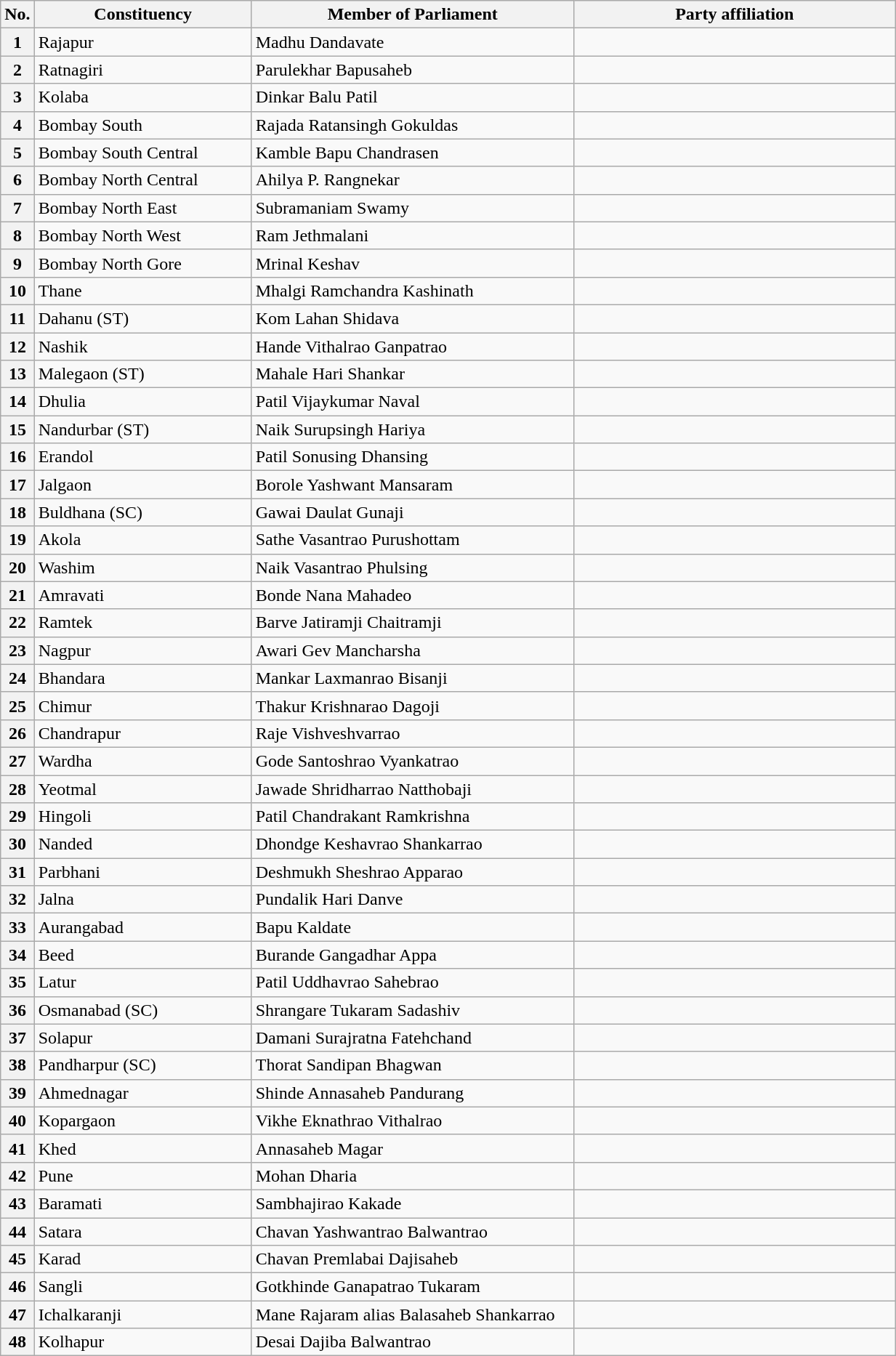<table class="wikitable sortable">
<tr style="text-align:center;">
<th>No.</th>
<th style="width:12em">Constituency</th>
<th style="width:18em">Member of Parliament</th>
<th colspan="2" style="width:18em">Party affiliation</th>
</tr>
<tr>
<th>1</th>
<td>Rajapur</td>
<td>Madhu Dandavate</td>
<td></td>
</tr>
<tr>
<th>2</th>
<td>Ratnagiri</td>
<td>Parulekhar Bapusaheb</td>
<td></td>
</tr>
<tr>
<th>3</th>
<td>Kolaba</td>
<td>Dinkar Balu Patil</td>
<td></td>
</tr>
<tr>
<th>4</th>
<td>Bombay South</td>
<td>Rajada Ratansingh Gokuldas</td>
<td></td>
</tr>
<tr>
<th>5</th>
<td>Bombay South Central</td>
<td>Kamble Bapu Chandrasen</td>
<td></td>
</tr>
<tr>
<th>6</th>
<td>Bombay North Central</td>
<td>Ahilya P. Rangnekar</td>
<td></td>
</tr>
<tr>
<th>7</th>
<td>Bombay North East</td>
<td>Subramaniam Swamy</td>
<td></td>
</tr>
<tr>
<th>8</th>
<td>Bombay North West</td>
<td>Ram Jethmalani</td>
<td></td>
</tr>
<tr>
<th>9</th>
<td>Bombay North Gore</td>
<td>Mrinal Keshav</td>
<td></td>
</tr>
<tr>
<th>10</th>
<td>Thane</td>
<td>Mhalgi Ramchandra Kashinath</td>
<td></td>
</tr>
<tr>
<th>11</th>
<td>Dahanu (ST)</td>
<td>Kom Lahan Shidava</td>
<td></td>
</tr>
<tr>
<th>12</th>
<td>Nashik</td>
<td>Hande Vithalrao Ganpatrao</td>
<td></td>
</tr>
<tr>
<th>13</th>
<td>Malegaon (ST)</td>
<td>Mahale Hari Shankar</td>
<td></td>
</tr>
<tr>
<th>14</th>
<td>Dhulia</td>
<td>Patil Vijaykumar Naval</td>
<td></td>
</tr>
<tr>
<th>15</th>
<td>Nandurbar (ST)</td>
<td>Naik Surupsingh Hariya</td>
<td></td>
</tr>
<tr>
<th>16</th>
<td>Erandol</td>
<td>Patil Sonusing Dhansing</td>
<td></td>
</tr>
<tr>
<th>17</th>
<td>Jalgaon</td>
<td>Borole Yashwant Mansaram</td>
<td></td>
</tr>
<tr>
<th>18</th>
<td>Buldhana (SC)</td>
<td>Gawai Daulat Gunaji</td>
<td></td>
</tr>
<tr>
<th>19</th>
<td>Akola</td>
<td>Sathe Vasantrao Purushottam</td>
<td></td>
</tr>
<tr>
<th>20</th>
<td>Washim</td>
<td>Naik Vasantrao Phulsing</td>
<td></td>
</tr>
<tr>
<th>21</th>
<td>Amravati</td>
<td>Bonde Nana Mahadeo</td>
<td></td>
</tr>
<tr>
<th>22</th>
<td>Ramtek</td>
<td>Barve Jatiramji Chaitramji</td>
<td></td>
</tr>
<tr>
<th>23</th>
<td>Nagpur</td>
<td>Awari Gev Mancharsha</td>
<td></td>
</tr>
<tr>
<th>24</th>
<td>Bhandara</td>
<td>Mankar Laxmanrao Bisanji</td>
<td></td>
</tr>
<tr>
<th>25</th>
<td>Chimur</td>
<td>Thakur Krishnarao Dagoji</td>
<td></td>
</tr>
<tr>
<th>26</th>
<td>Chandrapur</td>
<td>Raje Vishveshvarrao</td>
<td></td>
</tr>
<tr>
<th>27</th>
<td>Wardha</td>
<td>Gode Santoshrao Vyankatrao</td>
<td></td>
</tr>
<tr>
<th>28</th>
<td>Yeotmal</td>
<td>Jawade Shridharrao Natthobaji</td>
<td></td>
</tr>
<tr>
<th>29</th>
<td>Hingoli</td>
<td>Patil Chandrakant Ramkrishna</td>
<td></td>
</tr>
<tr>
<th>30</th>
<td>Nanded</td>
<td>Dhondge Keshavrao Shankarrao</td>
<td></td>
</tr>
<tr>
<th>31</th>
<td>Parbhani</td>
<td>Deshmukh Sheshrao Apparao</td>
<td></td>
</tr>
<tr>
<th>32</th>
<td>Jalna</td>
<td>Pundalik Hari Danve</td>
<td></td>
</tr>
<tr>
<th>33</th>
<td>Aurangabad</td>
<td>Bapu Kaldate</td>
<td></td>
</tr>
<tr>
<th>34</th>
<td>Beed</td>
<td>Burande Gangadhar Appa</td>
<td></td>
</tr>
<tr>
<th>35</th>
<td>Latur</td>
<td>Patil Uddhavrao Sahebrao</td>
<td></td>
</tr>
<tr>
<th>36</th>
<td>Osmanabad (SC)</td>
<td>Shrangare Tukaram Sadashiv</td>
<td></td>
</tr>
<tr>
<th>37</th>
<td>Solapur</td>
<td>Damani Surajratna Fatehchand</td>
<td></td>
</tr>
<tr>
<th>38</th>
<td>Pandharpur (SC)</td>
<td>Thorat Sandipan Bhagwan</td>
<td></td>
</tr>
<tr>
<th>39</th>
<td>Ahmednagar</td>
<td>Shinde Annasaheb Pandurang</td>
<td></td>
</tr>
<tr>
<th>40</th>
<td>Kopargaon</td>
<td>Vikhe Eknathrao Vithalrao</td>
<td></td>
</tr>
<tr>
<th>41</th>
<td>Khed</td>
<td>Annasaheb Magar</td>
<td></td>
</tr>
<tr>
<th>42</th>
<td>Pune</td>
<td>Mohan Dharia</td>
<td></td>
</tr>
<tr>
<th>43</th>
<td>Baramati</td>
<td>Sambhajirao Kakade</td>
<td></td>
</tr>
<tr>
<th>44</th>
<td>Satara</td>
<td>Chavan Yashwantrao Balwantrao</td>
<td></td>
</tr>
<tr>
<th>45</th>
<td>Karad</td>
<td>Chavan Premlabai Dajisaheb</td>
<td></td>
</tr>
<tr>
<th>46</th>
<td>Sangli</td>
<td>Gotkhinde Ganapatrao Tukaram</td>
<td></td>
</tr>
<tr>
<th>47</th>
<td>Ichalkaranji</td>
<td>Mane Rajaram alias Balasaheb Shankarrao</td>
<td></td>
</tr>
<tr>
<th>48</th>
<td>Kolhapur</td>
<td>Desai Dajiba Balwantrao</td>
<td></td>
</tr>
</table>
